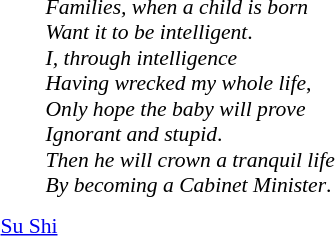<table cellpadding="5" style="font-size:90%; border-collapse:collapse; border-style:none; margin:10px 20px;">
<tr>
<td style="width:20px; vertical-align:top;"></td>
<td style="text-align:left;"><br><em>Families, when a child is born</em><br>
<em>Want it to be intelligent</em>.<br>
<em>I, through intelligence</em><br>
<em>Having wrecked my whole life</em>,<br>
<em>Only hope the baby will prove</em><br>
<em>Ignorant and stupid</em>.<br>
<em>Then he will crown a tranquil life</em><br>
<em>By becoming a Cabinet Minister</em>.<br></td>
<td style="width:20px; vertical-align:bottom;"></td>
</tr>
<tr>
<td colspan="3"><div><a href='#'>Su Shi</a></div></td>
</tr>
</table>
